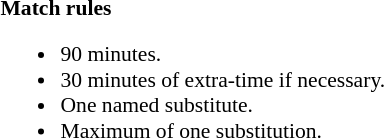<table width=100% style="font-size: 90%">
<tr>
<td width=50% valign=top><br><strong>Match rules</strong><ul><li>90 minutes.</li><li>30 minutes of extra-time if necessary.</li><li>One named substitute.</li><li>Maximum of one substitution.</li></ul></td>
</tr>
</table>
